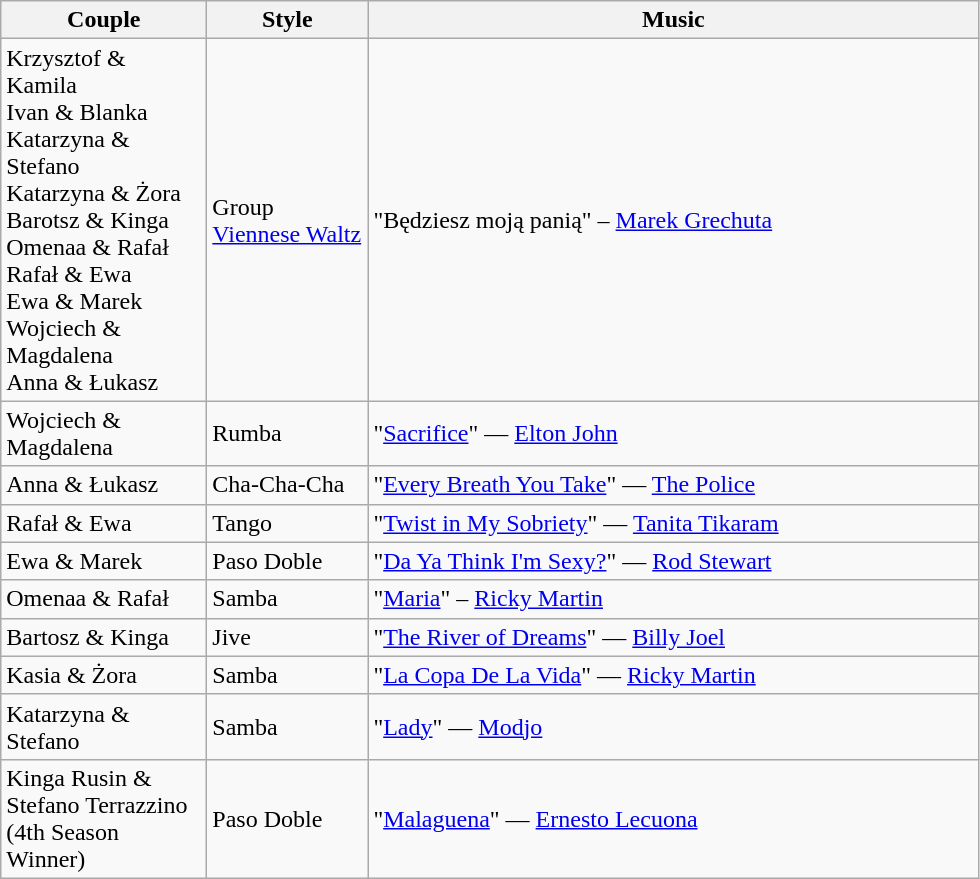<table class="wikitable">
<tr>
<th width="130">Couple</th>
<th width="100">Style</th>
<th width="400">Music</th>
</tr>
<tr>
<td>Krzysztof & Kamila <br> Ivan & Blanka <br> Katarzyna & Stefano <br> Katarzyna & Żora <br> Barotsz & Kinga <br> Omenaa & Rafał <br> Rafał & Ewa <br> Ewa & Marek <br> Wojciech & Magdalena <br> Anna & Łukasz</td>
<td>Group <a href='#'>Viennese Waltz</a></td>
<td>"Będziesz moją panią" – <a href='#'>Marek Grechuta</a></td>
</tr>
<tr>
<td>Wojciech & Magdalena</td>
<td>Rumba</td>
<td>"<a href='#'>Sacrifice</a>" — <a href='#'>Elton John</a></td>
</tr>
<tr>
<td>Anna & Łukasz</td>
<td>Cha-Cha-Cha</td>
<td>"<a href='#'>Every Breath You Take</a>" — <a href='#'>The Police</a></td>
</tr>
<tr>
<td>Rafał & Ewa</td>
<td>Tango</td>
<td>"<a href='#'>Twist in My Sobriety</a>" — <a href='#'>Tanita Tikaram</a></td>
</tr>
<tr>
<td>Ewa & Marek</td>
<td>Paso Doble</td>
<td>"<a href='#'>Da Ya Think I'm Sexy?</a>" — <a href='#'>Rod Stewart</a></td>
</tr>
<tr>
<td>Omenaa & Rafał</td>
<td>Samba</td>
<td>"<a href='#'>Maria</a>" – <a href='#'>Ricky Martin</a></td>
</tr>
<tr>
<td>Bartosz & Kinga</td>
<td>Jive</td>
<td>"<a href='#'>The River of Dreams</a>" — <a href='#'>Billy Joel</a></td>
</tr>
<tr>
<td>Kasia & Żora</td>
<td>Samba</td>
<td>"<a href='#'>La Copa De La Vida</a>" — <a href='#'>Ricky Martin</a></td>
</tr>
<tr>
<td>Katarzyna & Stefano</td>
<td>Samba</td>
<td>"<a href='#'>Lady</a>" — <a href='#'>Modjo</a></td>
</tr>
<tr>
<td>Kinga Rusin & Stefano Terrazzino (4th Season Winner)</td>
<td>Paso Doble</td>
<td>"<a href='#'>Malaguena</a>" — <a href='#'>Ernesto Lecuona</a></td>
</tr>
</table>
